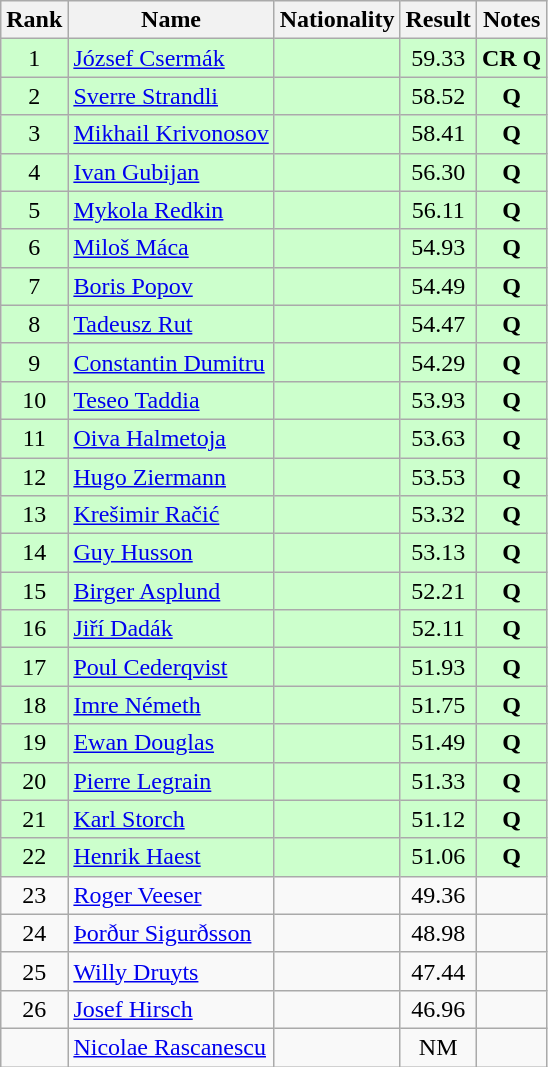<table class="wikitable sortable" style="text-align:center">
<tr>
<th>Rank</th>
<th>Name</th>
<th>Nationality</th>
<th>Result</th>
<th>Notes</th>
</tr>
<tr bgcolor=ccffcc>
<td>1</td>
<td align=left><a href='#'>József Csermák</a></td>
<td align=left></td>
<td>59.33</td>
<td><strong>CR Q</strong></td>
</tr>
<tr bgcolor=ccffcc>
<td>2</td>
<td align=left><a href='#'>Sverre Strandli</a></td>
<td align=left></td>
<td>58.52</td>
<td><strong>Q</strong></td>
</tr>
<tr bgcolor=ccffcc>
<td>3</td>
<td align=left><a href='#'>Mikhail Krivonosov</a></td>
<td align=left></td>
<td>58.41</td>
<td><strong>Q</strong></td>
</tr>
<tr bgcolor=ccffcc>
<td>4</td>
<td align=left><a href='#'>Ivan Gubijan</a></td>
<td align=left></td>
<td>56.30</td>
<td><strong>Q</strong></td>
</tr>
<tr bgcolor=ccffcc>
<td>5</td>
<td align=left><a href='#'>Mykola Redkin</a></td>
<td align=left></td>
<td>56.11</td>
<td><strong>Q</strong></td>
</tr>
<tr bgcolor=ccffcc>
<td>6</td>
<td align=left><a href='#'>Miloš Máca</a></td>
<td align=left></td>
<td>54.93</td>
<td><strong>Q</strong></td>
</tr>
<tr bgcolor=ccffcc>
<td>7</td>
<td align=left><a href='#'>Boris Popov</a></td>
<td align=left></td>
<td>54.49</td>
<td><strong>Q</strong></td>
</tr>
<tr bgcolor=ccffcc>
<td>8</td>
<td align=left><a href='#'>Tadeusz Rut</a></td>
<td align=left></td>
<td>54.47</td>
<td><strong>Q</strong></td>
</tr>
<tr bgcolor=ccffcc>
<td>9</td>
<td align=left><a href='#'>Constantin Dumitru</a></td>
<td align=left></td>
<td>54.29</td>
<td><strong>Q</strong></td>
</tr>
<tr bgcolor=ccffcc>
<td>10</td>
<td align=left><a href='#'>Teseo Taddia</a></td>
<td align=left></td>
<td>53.93</td>
<td><strong>Q</strong></td>
</tr>
<tr bgcolor=ccffcc>
<td>11</td>
<td align=left><a href='#'>Oiva Halmetoja</a></td>
<td align=left></td>
<td>53.63</td>
<td><strong>Q</strong></td>
</tr>
<tr bgcolor=ccffcc>
<td>12</td>
<td align=left><a href='#'>Hugo Ziermann</a></td>
<td align=left></td>
<td>53.53</td>
<td><strong>Q</strong></td>
</tr>
<tr bgcolor=ccffcc>
<td>13</td>
<td align=left><a href='#'>Krešimir Račić</a></td>
<td align=left></td>
<td>53.32</td>
<td><strong>Q</strong></td>
</tr>
<tr bgcolor=ccffcc>
<td>14</td>
<td align=left><a href='#'>Guy Husson</a></td>
<td align=left></td>
<td>53.13</td>
<td><strong>Q</strong></td>
</tr>
<tr bgcolor=ccffcc>
<td>15</td>
<td align=left><a href='#'>Birger Asplund</a></td>
<td align=left></td>
<td>52.21</td>
<td><strong>Q</strong></td>
</tr>
<tr bgcolor=ccffcc>
<td>16</td>
<td align=left><a href='#'>Jiří Dadák</a></td>
<td align=left></td>
<td>52.11</td>
<td><strong>Q</strong></td>
</tr>
<tr bgcolor=ccffcc>
<td>17</td>
<td align=left><a href='#'>Poul Cederqvist</a></td>
<td align=left></td>
<td>51.93</td>
<td><strong>Q</strong></td>
</tr>
<tr bgcolor=ccffcc>
<td>18</td>
<td align=left><a href='#'>Imre Németh</a></td>
<td align=left></td>
<td>51.75</td>
<td><strong>Q</strong></td>
</tr>
<tr bgcolor=ccffcc>
<td>19</td>
<td align=left><a href='#'>Ewan Douglas</a></td>
<td align=left></td>
<td>51.49</td>
<td><strong>Q</strong></td>
</tr>
<tr bgcolor=ccffcc>
<td>20</td>
<td align=left><a href='#'>Pierre Legrain</a></td>
<td align=left></td>
<td>51.33</td>
<td><strong>Q</strong></td>
</tr>
<tr bgcolor=ccffcc>
<td>21</td>
<td align=left><a href='#'>Karl Storch</a></td>
<td align=left></td>
<td>51.12</td>
<td><strong>Q</strong></td>
</tr>
<tr bgcolor=ccffcc>
<td>22</td>
<td align=left><a href='#'>Henrik Haest</a></td>
<td align=left></td>
<td>51.06</td>
<td><strong>Q</strong></td>
</tr>
<tr>
<td>23</td>
<td align=left><a href='#'>Roger Veeser</a></td>
<td align=left></td>
<td>49.36</td>
<td></td>
</tr>
<tr>
<td>24</td>
<td align=left><a href='#'>Þorður Sigurðsson</a></td>
<td align=left></td>
<td>48.98</td>
<td></td>
</tr>
<tr>
<td>25</td>
<td align=left><a href='#'>Willy Druyts</a></td>
<td align=left></td>
<td>47.44</td>
<td></td>
</tr>
<tr>
<td>26</td>
<td align=left><a href='#'>Josef Hirsch</a></td>
<td align=left></td>
<td>46.96</td>
<td></td>
</tr>
<tr>
<td></td>
<td align=left><a href='#'>Nicolae Rascanescu</a></td>
<td align=left></td>
<td>NM</td>
<td></td>
</tr>
</table>
